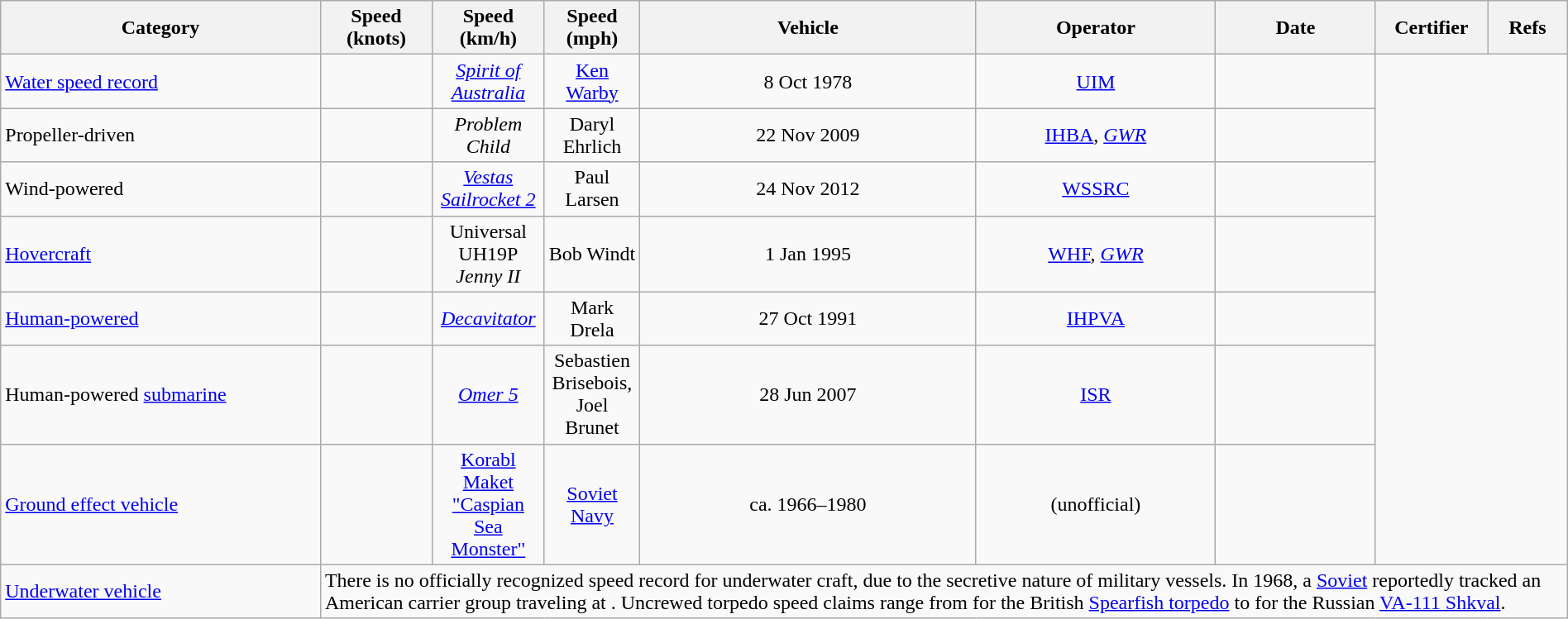<table class="wikitable sortable" style="text-align:center; width: 100%">
<tr>
<th scope="col"  width="20%">Category</th>
<th scope="col"  width="7%">Speed<br>(knots)</th>
<th scope="col"  width="7%">Speed<br>(km/h)</th>
<th scope="col"  width="6%">Speed<br>(mph)</th>
<th scope="col"  width="21%"  class="unsortable">Vehicle</th>
<th scope="col"  width="15%"  class="unsortable">Operator</th>
<th scope="col"  width="10%">Date</th>
<th scope="col"  width="7%" class="unsortable">Certifier</th>
<th scope="col"  width="5%"  class="unsortable">Refs</th>
</tr>
<tr>
<td style="text-align:left;"><a href='#'>Water speed record</a></td>
<td></td>
<td><em><a href='#'>Spirit of Australia</a></em></td>
<td><a href='#'>Ken Warby</a></td>
<td>8 Oct 1978</td>
<td><a href='#'>UIM</a></td>
<td></td>
</tr>
<tr>
<td style="text-align:left;">Propeller-driven</td>
<td></td>
<td><em>Problem Child</em></td>
<td>Daryl Ehrlich</td>
<td>22 Nov 2009</td>
<td><a href='#'>IHBA</a>, <em><a href='#'>GWR</a></em></td>
<td></td>
</tr>
<tr>
<td style="text-align:left;">Wind-powered</td>
<td></td>
<td><em><a href='#'>Vestas Sailrocket 2</a></em></td>
<td>Paul Larsen</td>
<td>24 Nov 2012</td>
<td><a href='#'>WSSRC</a></td>
<td><br></td>
</tr>
<tr>
<td style="text-align:left;"><a href='#'>Hovercraft</a></td>
<td></td>
<td>Universal UH19P<br><em>Jenny II</em></td>
<td>Bob Windt</td>
<td>1 Jan 1995</td>
<td><a href='#'>WHF</a>, <em><a href='#'>GWR</a></em></td>
<td></td>
</tr>
<tr>
<td style="text-align:left;"><a href='#'>Human-powered</a></td>
<td></td>
<td><em><a href='#'>Decavitator</a></em></td>
<td>Mark Drela</td>
<td>27 Oct 1991</td>
<td><a href='#'>IHPVA</a></td>
<td></td>
</tr>
<tr>
<td style="text-align:left;">Human-powered <a href='#'>submarine</a></td>
<td></td>
<td><em><a href='#'>Omer 5</a></em></td>
<td>Sebastien Brisebois,<br>Joel Brunet</td>
<td>28 Jun 2007</td>
<td><a href='#'>ISR</a></td>
<td></td>
</tr>
<tr>
<td style="text-align:left;"><a href='#'>Ground effect vehicle</a></td>
<td></td>
<td><a href='#'>Korabl Maket<br>"Caspian Sea Monster"</a></td>
<td><a href='#'>Soviet Navy</a></td>
<td data-sort-value="1 Jan 1966">ca. 1966–1980</td>
<td>(unofficial)</td>
<td></td>
</tr>
<tr class="sortbottom">
<td style="text-align:left;"><a href='#'>Underwater vehicle</a></td>
<td colspan=8 align="left">There is no officially recognized speed record for underwater craft, due to the secretive nature of military vessels. In 1968, a <a href='#'>Soviet</a>  reportedly tracked an American carrier group traveling at . Uncrewed torpedo speed claims range from  for the British <a href='#'>Spearfish torpedo</a> to  for the Russian <a href='#'>VA-111 Shkval</a>.</td>
</tr>
</table>
